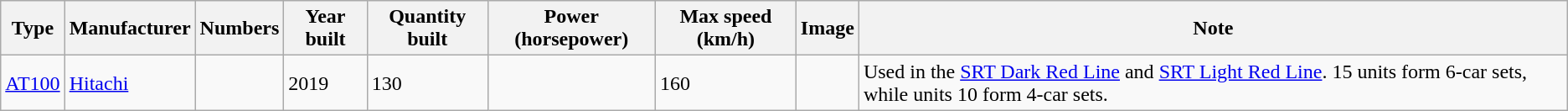<table class="wikitable">
<tr>
<th>Type</th>
<th>Manufacturer</th>
<th>Numbers</th>
<th>Year built</th>
<th>Quantity built</th>
<th>Power (horsepower)</th>
<th>Max speed (km/h)</th>
<th>Image</th>
<th>Note</th>
</tr>
<tr>
<td><a href='#'>AT100</a></td>
<td> <a href='#'>Hitachi</a></td>
<td></td>
<td>2019</td>
<td>130</td>
<td></td>
<td>160</td>
<td></td>
<td>Used in the <a href='#'>SRT Dark Red Line</a> and <a href='#'>SRT Light Red Line</a>. 15 units form 6-car sets, while units 10 form 4-car sets.</td>
</tr>
</table>
